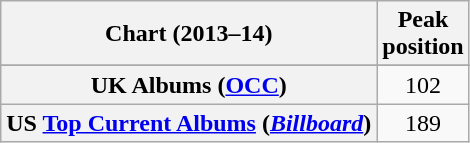<table class="wikitable plainrowheaders sortable">
<tr>
<th scope="col">Chart (2013–14)</th>
<th scope="col">Peak<br>position</th>
</tr>
<tr>
</tr>
<tr>
</tr>
<tr>
</tr>
<tr>
</tr>
<tr>
<th scope="row">UK Albums (<a href='#'>OCC</a>)</th>
<td align=center>102</td>
</tr>
<tr>
<th scope="row">US <a href='#'>Top Current Albums</a> (<em><a href='#'>Billboard</a></em>)</th>
<td align=center>189</td>
</tr>
</table>
